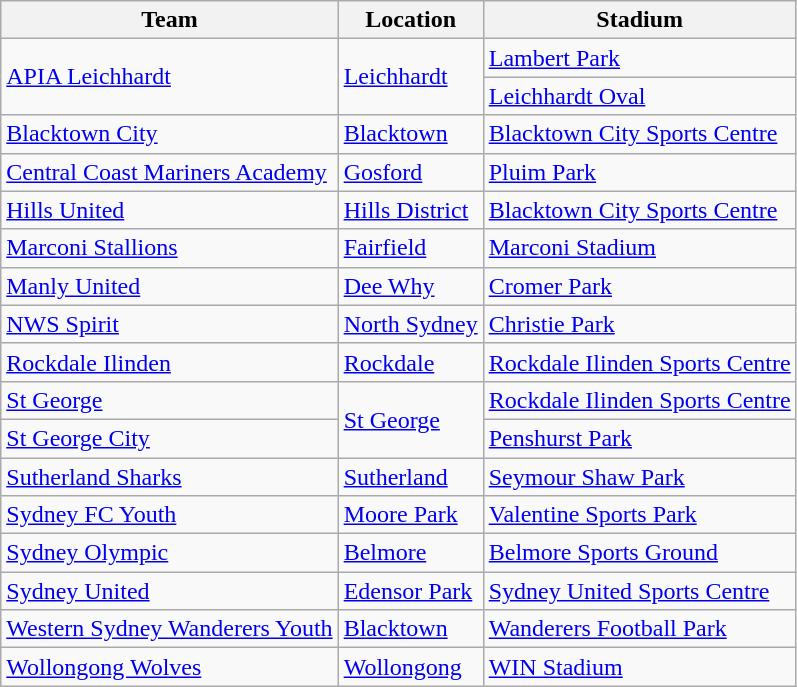<table class="wikitable">
<tr>
<th>Team</th>
<th>Location</th>
<th>Stadium</th>
</tr>
<tr>
<td rowspan="2"><a href='#'>APIA Leichhardt</a></td>
<td rowspan="2"><a href='#'>Leichhardt</a></td>
<td><a href='#'>Lambert Park</a></td>
</tr>
<tr>
<td><a href='#'>Leichhardt Oval</a></td>
</tr>
<tr>
<td><a href='#'>Blacktown City</a></td>
<td><a href='#'>Blacktown</a></td>
<td><a href='#'>Blacktown City Sports Centre</a></td>
</tr>
<tr>
<td><a href='#'>Central Coast Mariners Academy</a></td>
<td><a href='#'>Gosford</a></td>
<td><a href='#'>Pluim Park</a></td>
</tr>
<tr>
<td><a href='#'>Hills United</a></td>
<td><a href='#'>Hills District</a></td>
<td><a href='#'>Blacktown City Sports Centre</a></td>
</tr>
<tr>
<td><a href='#'>Marconi Stallions</a></td>
<td><a href='#'>Fairfield</a></td>
<td><a href='#'>Marconi Stadium</a></td>
</tr>
<tr>
<td><a href='#'>Manly United</a></td>
<td><a href='#'>Dee Why</a></td>
<td><a href='#'>Cromer Park</a></td>
</tr>
<tr>
<td><a href='#'>NWS Spirit</a></td>
<td><a href='#'>North Sydney</a></td>
<td><a href='#'>Christie Park</a></td>
</tr>
<tr>
<td><a href='#'>Rockdale Ilinden</a></td>
<td><a href='#'>Rockdale</a></td>
<td><a href='#'>Rockdale Ilinden Sports Centre</a></td>
</tr>
<tr>
<td><a href='#'>St George</a></td>
<td rowspan="2"><a href='#'>St George</a></td>
<td><a href='#'>Rockdale Ilinden Sports Centre</a></td>
</tr>
<tr>
<td><a href='#'>St George City</a></td>
<td><a href='#'>Penshurst Park</a></td>
</tr>
<tr>
<td><a href='#'>Sutherland Sharks</a></td>
<td><a href='#'>Sutherland</a></td>
<td><a href='#'>Seymour Shaw Park</a></td>
</tr>
<tr>
<td><a href='#'>Sydney FC Youth</a></td>
<td><a href='#'>Moore Park</a></td>
<td><a href='#'>Valentine Sports Park</a></td>
</tr>
<tr>
<td><a href='#'>Sydney Olympic</a></td>
<td><a href='#'>Belmore</a></td>
<td><a href='#'>Belmore Sports Ground</a></td>
</tr>
<tr>
<td><a href='#'>Sydney United</a></td>
<td><a href='#'>Edensor Park</a></td>
<td><a href='#'>Sydney United Sports Centre</a></td>
</tr>
<tr>
<td><a href='#'>Western Sydney Wanderers Youth</a></td>
<td><a href='#'>Blacktown</a></td>
<td><a href='#'>Wanderers Football Park</a></td>
</tr>
<tr>
<td><a href='#'>Wollongong Wolves</a></td>
<td><a href='#'>Wollongong</a></td>
<td><a href='#'>WIN Stadium</a></td>
</tr>
</table>
